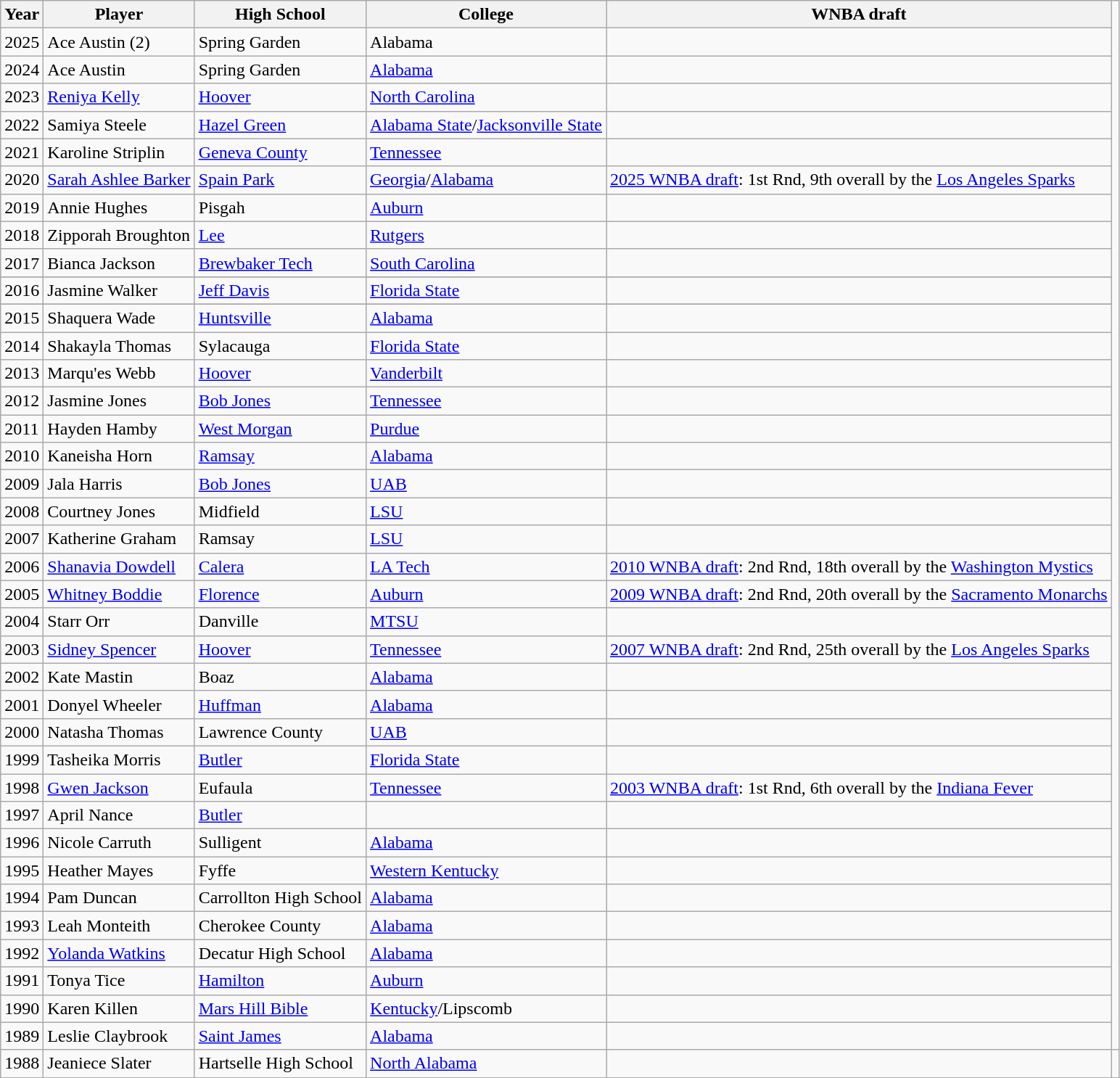<table class="wikitable sortable">
<tr>
<th>Year</th>
<th>Player</th>
<th>High School</th>
<th>College</th>
<th>WNBA draft</th>
</tr>
<tr>
<td>2025</td>
<td>Ace Austin (2)</td>
<td>Spring Garden</td>
<td>Alabama</td>
<td></td>
</tr>
<tr>
<td>2024</td>
<td>Ace Austin</td>
<td>Spring Garden</td>
<td><a href='#'>Alabama</a></td>
<td></td>
</tr>
<tr>
<td>2023</td>
<td><a href='#'>Reniya Kelly</a></td>
<td><a href='#'>Hoover</a></td>
<td><a href='#'>North Carolina</a></td>
<td></td>
</tr>
<tr>
<td>2022</td>
<td>Samiya Steele</td>
<td><a href='#'>Hazel Green</a></td>
<td><a href='#'>Alabama State</a>/<a href='#'>Jacksonville State</a></td>
<td></td>
</tr>
<tr>
<td>2021</td>
<td>Karoline Striplin</td>
<td><a href='#'>Geneva County</a></td>
<td><a href='#'>Tennessee</a></td>
<td></td>
</tr>
<tr>
<td>2020</td>
<td><a href='#'>Sarah Ashlee Barker</a></td>
<td><a href='#'>Spain Park</a></td>
<td><a href='#'>Georgia</a>/<a href='#'>Alabama</a></td>
<td><a href='#'>2025 WNBA draft</a>: 1st Rnd, 9th overall by the <a href='#'>Los Angeles Sparks</a></td>
</tr>
<tr>
<td>2019</td>
<td>Annie Hughes</td>
<td>Pisgah</td>
<td><a href='#'>Auburn</a></td>
<td></td>
</tr>
<tr>
<td>2018</td>
<td>Zipporah Broughton</td>
<td><a href='#'>Lee</a></td>
<td><a href='#'>Rutgers</a></td>
<td></td>
</tr>
<tr>
<td>2017</td>
<td>Bianca Jackson</td>
<td><a href='#'>Brewbaker Tech</a></td>
<td><a href='#'>South Carolina</a></td>
<td></td>
</tr>
<tr>
</tr>
<tr>
<td>2016</td>
<td>Jasmine Walker</td>
<td><a href='#'>Jeff Davis</a></td>
<td><a href='#'>Florida State</a></td>
<td></td>
</tr>
<tr>
</tr>
<tr>
<td>2015</td>
<td>Shaquera Wade</td>
<td><a href='#'>Huntsville</a></td>
<td><a href='#'>Alabama</a></td>
<td></td>
</tr>
<tr>
<td>2014</td>
<td>Shakayla Thomas</td>
<td>Sylacauga</td>
<td><a href='#'>Florida State</a></td>
<td></td>
</tr>
<tr>
<td>2013</td>
<td>Marqu'es Webb</td>
<td><a href='#'>Hoover</a></td>
<td><a href='#'>Vanderbilt</a></td>
<td></td>
</tr>
<tr>
<td>2012</td>
<td>Jasmine Jones</td>
<td><a href='#'>Bob Jones</a></td>
<td><a href='#'>Tennessee</a></td>
<td></td>
</tr>
<tr>
<td>2011</td>
<td>Hayden Hamby</td>
<td><a href='#'>West Morgan</a></td>
<td><a href='#'>Purdue</a></td>
<td></td>
</tr>
<tr>
<td>2010</td>
<td>Kaneisha Horn</td>
<td><a href='#'>Ramsay</a></td>
<td><a href='#'>Alabama</a></td>
<td></td>
</tr>
<tr>
<td>2009</td>
<td>Jala Harris</td>
<td><a href='#'>Bob Jones</a></td>
<td><a href='#'>UAB</a></td>
<td></td>
</tr>
<tr>
<td>2008</td>
<td>Courtney Jones</td>
<td>Midfield</td>
<td><a href='#'>LSU</a></td>
<td></td>
</tr>
<tr>
<td>2007</td>
<td>Katherine Graham</td>
<td>Ramsay</td>
<td><a href='#'>LSU</a></td>
<td></td>
</tr>
<tr>
<td>2006</td>
<td><a href='#'>Shanavia Dowdell</a></td>
<td><a href='#'>Calera</a></td>
<td><a href='#'>LA Tech</a></td>
<td><a href='#'>2010 WNBA draft</a>: 2nd Rnd, 18th overall by the <a href='#'>Washington Mystics</a></td>
</tr>
<tr>
<td>2005</td>
<td><a href='#'>Whitney Boddie</a></td>
<td><a href='#'>Florence</a></td>
<td><a href='#'>Auburn</a></td>
<td><a href='#'>2009 WNBA draft</a>: 2nd Rnd, 20th overall by the <a href='#'>Sacramento Monarchs</a></td>
</tr>
<tr>
<td>2004</td>
<td>Starr Orr</td>
<td>Danville</td>
<td><a href='#'>MTSU</a></td>
<td></td>
</tr>
<tr>
<td>2003</td>
<td><a href='#'>Sidney Spencer</a></td>
<td><a href='#'>Hoover</a></td>
<td><a href='#'>Tennessee</a></td>
<td><a href='#'>2007 WNBA draft</a>: 2nd Rnd, 25th overall by the <a href='#'>Los Angeles Sparks</a></td>
</tr>
<tr>
<td>2002</td>
<td>Kate Mastin</td>
<td>Boaz</td>
<td><a href='#'>Alabama</a></td>
<td></td>
</tr>
<tr>
<td>2001</td>
<td>Donyel Wheeler</td>
<td><a href='#'>Huffman</a></td>
<td><a href='#'>Alabama</a></td>
<td></td>
</tr>
<tr>
<td>2000</td>
<td>Natasha Thomas</td>
<td>Lawrence County</td>
<td><a href='#'>UAB</a></td>
<td></td>
</tr>
<tr>
<td>1999</td>
<td>Tasheika Morris</td>
<td><a href='#'>Butler</a></td>
<td><a href='#'>Florida State</a></td>
<td></td>
</tr>
<tr>
<td>1998</td>
<td><a href='#'>Gwen Jackson</a></td>
<td>Eufaula</td>
<td><a href='#'>Tennessee</a></td>
<td><a href='#'>2003 WNBA draft</a>: 1st Rnd, 6th overall by the <a href='#'>Indiana Fever</a></td>
</tr>
<tr>
<td>1997</td>
<td>April Nance</td>
<td><a href='#'>Butler</a></td>
<td></td>
<td></td>
</tr>
<tr>
<td>1996</td>
<td>Nicole Carruth</td>
<td>Sulligent</td>
<td><a href='#'>Alabama</a></td>
<td></td>
</tr>
<tr>
<td>1995</td>
<td>Heather Mayes</td>
<td>Fyffe</td>
<td><a href='#'>Western Kentucky</a></td>
<td></td>
</tr>
<tr>
<td>1994</td>
<td>Pam Duncan</td>
<td>Carrollton High School</td>
<td><a href='#'>Alabama</a></td>
<td></td>
</tr>
<tr>
<td>1993</td>
<td>Leah Monteith</td>
<td>Cherokee County</td>
<td><a href='#'>Alabama</a></td>
<td></td>
</tr>
<tr>
<td>1992</td>
<td><a href='#'>Yolanda Watkins</a></td>
<td>Decatur High School</td>
<td><a href='#'>Alabama</a></td>
<td></td>
</tr>
<tr>
<td>1991</td>
<td>Tonya Tice</td>
<td><a href='#'>Hamilton</a></td>
<td><a href='#'>Auburn</a></td>
<td></td>
</tr>
<tr>
<td>1990</td>
<td>Karen Killen</td>
<td><a href='#'>Mars Hill Bible</a></td>
<td><a href='#'>Kentucky</a>/Lipscomb</td>
<td></td>
</tr>
<tr>
<td>1989</td>
<td>Leslie Claybrook</td>
<td><a href='#'>Saint James</a></td>
<td><a href='#'>Alabama</a></td>
<td></td>
</tr>
<tr>
<td>1988</td>
<td>Jeaniece Slater</td>
<td>Hartselle High School</td>
<td><a href='#'>North Alabama</a></td>
<td></td>
<td></td>
</tr>
</table>
